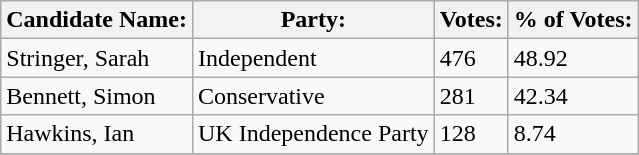<table class="wikitable">
<tr>
<th>Candidate Name:</th>
<th>Party:</th>
<th>Votes:</th>
<th>% of Votes:</th>
</tr>
<tr>
<td>Stringer, Sarah</td>
<td>Independent</td>
<td>476</td>
<td>48.92</td>
</tr>
<tr>
<td>Bennett, Simon</td>
<td>Conservative</td>
<td>281</td>
<td>42.34</td>
</tr>
<tr>
<td>Hawkins, Ian</td>
<td>UK Independence Party</td>
<td>128</td>
<td>8.74</td>
</tr>
<tr>
</tr>
</table>
